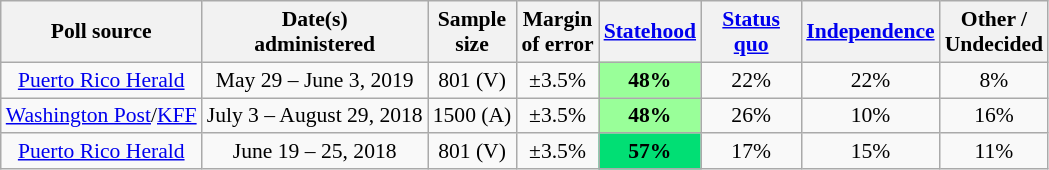<table class="wikitable" style="font-size:90%;text-align:center;">
<tr>
<th>Poll source</th>
<th>Date(s)<br>administered</th>
<th>Sample<br>size</th>
<th>Margin<br>of error</th>
<th style="width:60px;"><a href='#'>Statehood</a></th>
<th style="width:60px;"><a href='#'>Status quo</a></th>
<th style="width:60px;"><a href='#'>Independence</a></th>
<th>Other /<br>Undecided</th>
</tr>
<tr>
<td><a href='#'>Puerto Rico Herald</a></td>
<td>May 29 – June 3, 2019</td>
<td>801 (V)</td>
<td>±3.5%</td>
<td style="background: rgb(153, 255, 153);"><strong>48%</strong></td>
<td>22%</td>
<td>22%</td>
<td>8%</td>
</tr>
<tr>
<td><a href='#'>Washington Post</a>/<a href='#'>KFF</a></td>
<td>July 3 – August 29, 2018</td>
<td>1500 (A)</td>
<td>±3.5%</td>
<td style="background: rgb(153, 255, 153);"><strong>48%</strong></td>
<td>26%</td>
<td>10%</td>
<td>16%</td>
</tr>
<tr>
<td><a href='#'>Puerto Rico Herald</a></td>
<td>June 19 – 25, 2018</td>
<td>801 (V)</td>
<td>±3.5%</td>
<td style="background: rgb(1, 223, 116);"><strong>57%</strong></td>
<td>17%</td>
<td>15%</td>
<td>11%</td>
</tr>
</table>
